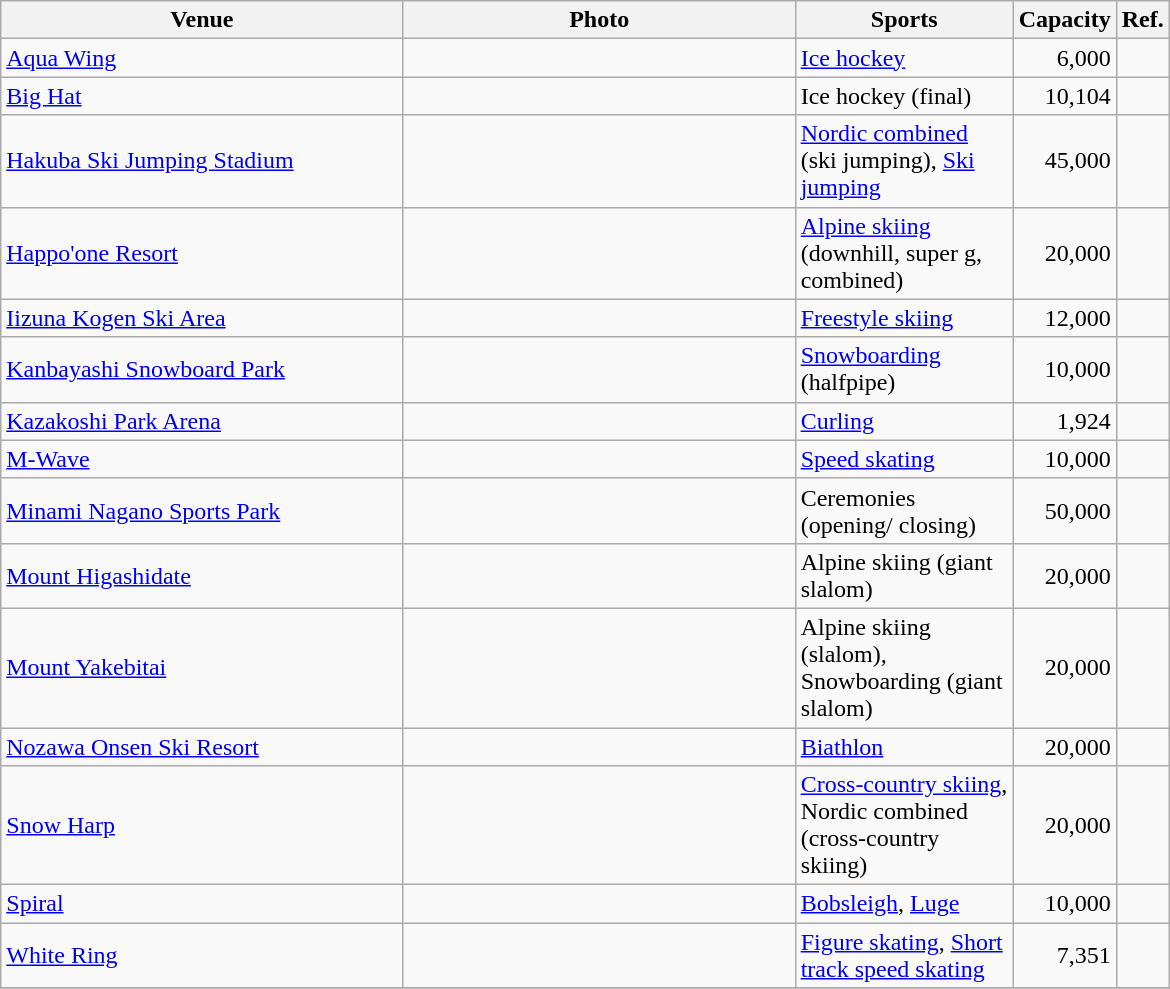<table class="wikitable sortable" width=780px>
<tr>
<th width=40%>Venue</th>
<th width=40%>Photo</th>
<th class="unsortable" width=45%>Sports</th>
<th width=10%>Capacity</th>
<th class="unsortable">Ref.</th>
</tr>
<tr>
<td><a href='#'>Aqua Wing</a></td>
<td></td>
<td><a href='#'>Ice hockey</a></td>
<td align="right">6,000</td>
<td align=center></td>
</tr>
<tr>
<td><a href='#'>Big Hat</a></td>
<td></td>
<td>Ice hockey (final)</td>
<td align="right">10,104</td>
<td align=center></td>
</tr>
<tr>
<td><a href='#'>Hakuba Ski Jumping Stadium</a></td>
<td></td>
<td><a href='#'>Nordic combined</a> (ski jumping), <a href='#'>Ski jumping</a></td>
<td align="right">45,000</td>
<td align=center></td>
</tr>
<tr>
<td><a href='#'>Happo'one Resort</a></td>
<td></td>
<td><a href='#'>Alpine skiing</a> (downhill, super g, combined)</td>
<td align="right">20,000</td>
<td align=center></td>
</tr>
<tr>
<td><a href='#'>Iizuna Kogen Ski Area</a></td>
<td></td>
<td><a href='#'>Freestyle skiing</a></td>
<td align="right">12,000</td>
<td align=center></td>
</tr>
<tr>
<td><a href='#'>Kanbayashi Snowboard Park</a></td>
<td></td>
<td><a href='#'>Snowboarding</a> (halfpipe)</td>
<td align="right">10,000</td>
<td align=center></td>
</tr>
<tr>
<td><a href='#'>Kazakoshi Park Arena</a></td>
<td></td>
<td><a href='#'>Curling</a></td>
<td align="right">1,924</td>
<td align=center></td>
</tr>
<tr>
<td><a href='#'>M-Wave</a></td>
<td></td>
<td><a href='#'>Speed skating</a></td>
<td align="right">10,000</td>
<td align=center></td>
</tr>
<tr>
<td><a href='#'>Minami Nagano Sports Park</a></td>
<td></td>
<td>Ceremonies (opening/ closing)</td>
<td align="right">50,000</td>
<td align=center></td>
</tr>
<tr>
<td><a href='#'>Mount Higashidate</a></td>
<td></td>
<td>Alpine skiing (giant slalom)</td>
<td align="right">20,000</td>
<td align=center></td>
</tr>
<tr>
<td><a href='#'>Mount Yakebitai</a></td>
<td></td>
<td>Alpine skiing (slalom), Snowboarding (giant slalom)</td>
<td align="right">20,000</td>
<td align=center></td>
</tr>
<tr>
<td><a href='#'>Nozawa Onsen Ski Resort</a></td>
<td></td>
<td><a href='#'>Biathlon</a></td>
<td align="right">20,000</td>
<td align=center></td>
</tr>
<tr>
<td><a href='#'>Snow Harp</a></td>
<td></td>
<td><a href='#'>Cross-country skiing</a>, Nordic combined (cross-country skiing)</td>
<td align="right">20,000</td>
<td align=center></td>
</tr>
<tr>
<td><a href='#'>Spiral</a></td>
<td></td>
<td><a href='#'>Bobsleigh</a>, <a href='#'>Luge</a></td>
<td align="right">10,000</td>
<td align=center></td>
</tr>
<tr>
<td><a href='#'>White Ring</a></td>
<td></td>
<td><a href='#'>Figure skating</a>, <a href='#'>Short track speed skating</a></td>
<td align="right">7,351</td>
<td align=center></td>
</tr>
<tr>
</tr>
</table>
